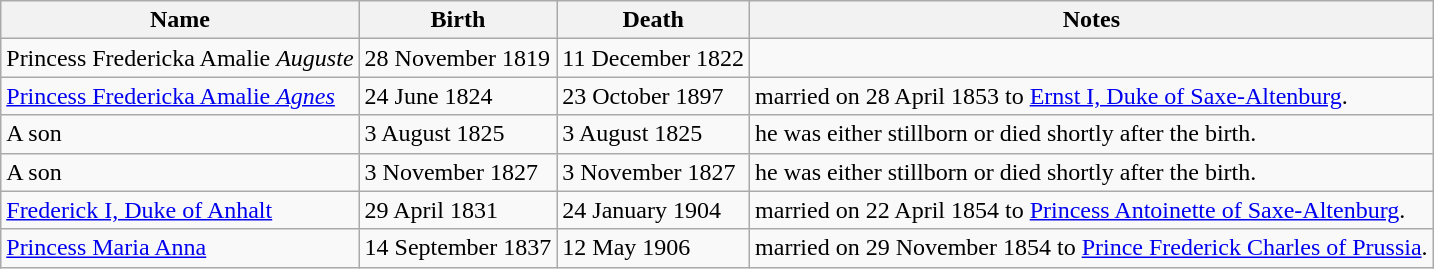<table class="wikitable">
<tr>
<th>Name</th>
<th>Birth</th>
<th>Death</th>
<th>Notes</th>
</tr>
<tr>
<td>Princess Fredericka Amalie <em>Auguste</em></td>
<td>28 November 1819</td>
<td>11 December 1822</td>
<td></td>
</tr>
<tr>
<td><a href='#'>Princess Fredericka Amalie <em>Agnes</em></a></td>
<td>24 June 1824</td>
<td>23 October 1897</td>
<td>married on 28 April 1853 to <a href='#'>Ernst I, Duke of Saxe-Altenburg</a>.</td>
</tr>
<tr>
<td>A son</td>
<td>3 August 1825</td>
<td>3 August 1825</td>
<td>he was either stillborn or died shortly after the birth.</td>
</tr>
<tr>
<td>A son</td>
<td>3 November 1827</td>
<td>3 November 1827</td>
<td>he was either stillborn or died shortly after the birth.</td>
</tr>
<tr>
<td><a href='#'>Frederick I, Duke of Anhalt</a></td>
<td>29 April 1831</td>
<td>24 January 1904</td>
<td>married on 22 April 1854 to <a href='#'>Princess Antoinette of Saxe-Altenburg</a>.</td>
</tr>
<tr>
<td><a href='#'>Princess Maria Anna</a></td>
<td>14 September 1837</td>
<td>12 May 1906</td>
<td>married on 29 November 1854 to <a href='#'>Prince Frederick Charles of Prussia</a>.</td>
</tr>
</table>
